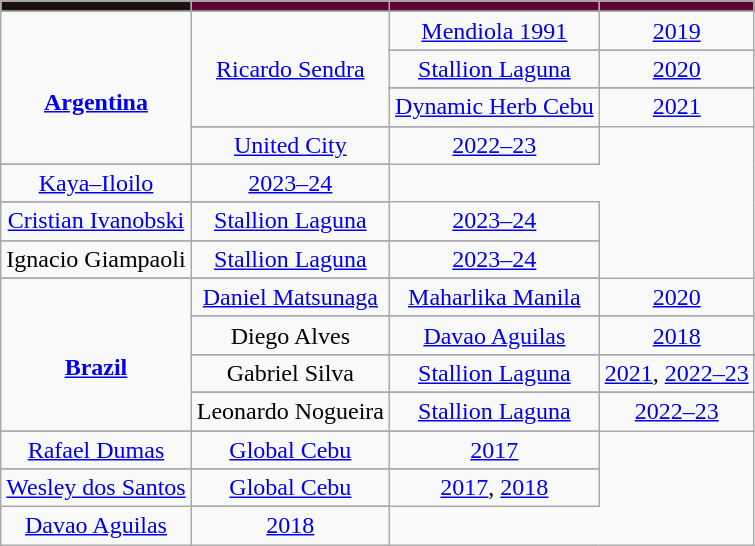<table class="wikitable sortable">
<tr align=center bgcolor=#DDDDDD style="color:black;">
</tr>
<tr>
<th style="background:#1A1110"></th>
<th style="background:#5C0632"></th>
<th style="background:#5C0632"></th>
<th style="background:#5C0632"></th>
</tr>
<tr>
</tr>
<tr align=center>
<td rowspan="7"><br><strong><a href='#'>Argentina</a></strong></td>
<td rowspan="5"><a href='#'>Ricardo Sendra</a></td>
<td><a href='#'>Mendiola 1991</a></td>
<td><a href='#'>2019</a></td>
</tr>
<tr>
</tr>
<tr align=center>
<td><a href='#'>Stallion Laguna</a></td>
<td><a href='#'>2020</a></td>
</tr>
<tr>
</tr>
<tr align=center>
<td><a href='#'>Dynamic Herb Cebu</a></td>
<td><a href='#'>2021</a></td>
</tr>
<tr>
</tr>
<tr align=center>
<td><a href='#'>United City</a></td>
<td><a href='#'>2022–23</a></td>
</tr>
<tr>
</tr>
<tr align=center>
<td><a href='#'>Kaya–Iloilo</a></td>
<td><a href='#'>2023–24</a></td>
</tr>
<tr>
</tr>
<tr align=center>
<td><a href='#'>Cristian Ivanobski</a></td>
<td><a href='#'>Stallion Laguna</a></td>
<td><a href='#'>2023–24</a></td>
</tr>
<tr>
</tr>
<tr align=center>
<td>Ignacio Giampaoli</td>
<td><a href='#'>Stallion Laguna</a></td>
<td><a href='#'>2023–24</a></td>
</tr>
<tr>
</tr>
<tr align=center>
<td rowspan="7"><br><strong><a href='#'>Brazil</a></strong></td>
<td><a href='#'>Daniel Matsunaga</a></td>
<td><a href='#'>Maharlika Manila</a></td>
<td><a href='#'>2020</a></td>
</tr>
<tr>
</tr>
<tr align=center>
<td>Diego Alves</td>
<td><a href='#'>Davao Aguilas</a></td>
<td><a href='#'>2018</a></td>
</tr>
<tr>
</tr>
<tr align=center>
<td>Gabriel Silva</td>
<td><a href='#'>Stallion Laguna</a></td>
<td><a href='#'>2021</a>, <a href='#'>2022–23</a></td>
</tr>
<tr>
</tr>
<tr align=center>
<td>Leonardo Nogueira</td>
<td><a href='#'>Stallion Laguna</a></td>
<td><a href='#'>2022–23</a></td>
</tr>
<tr>
</tr>
<tr align=center>
<td><a href='#'>Rafael Dumas</a></td>
<td><a href='#'>Global Cebu</a></td>
<td><a href='#'>2017</a></td>
</tr>
<tr>
</tr>
<tr align=center>
<td rowspan="2"><a href='#'>Wesley dos Santos</a></td>
<td><a href='#'>Global Cebu</a></td>
<td><a href='#'>2017</a>, <a href='#'>2018</a></td>
</tr>
<tr>
</tr>
<tr align=center>
<td><a href='#'>Davao Aguilas</a></td>
<td><a href='#'>2018</a></td>
</tr>
</table>
